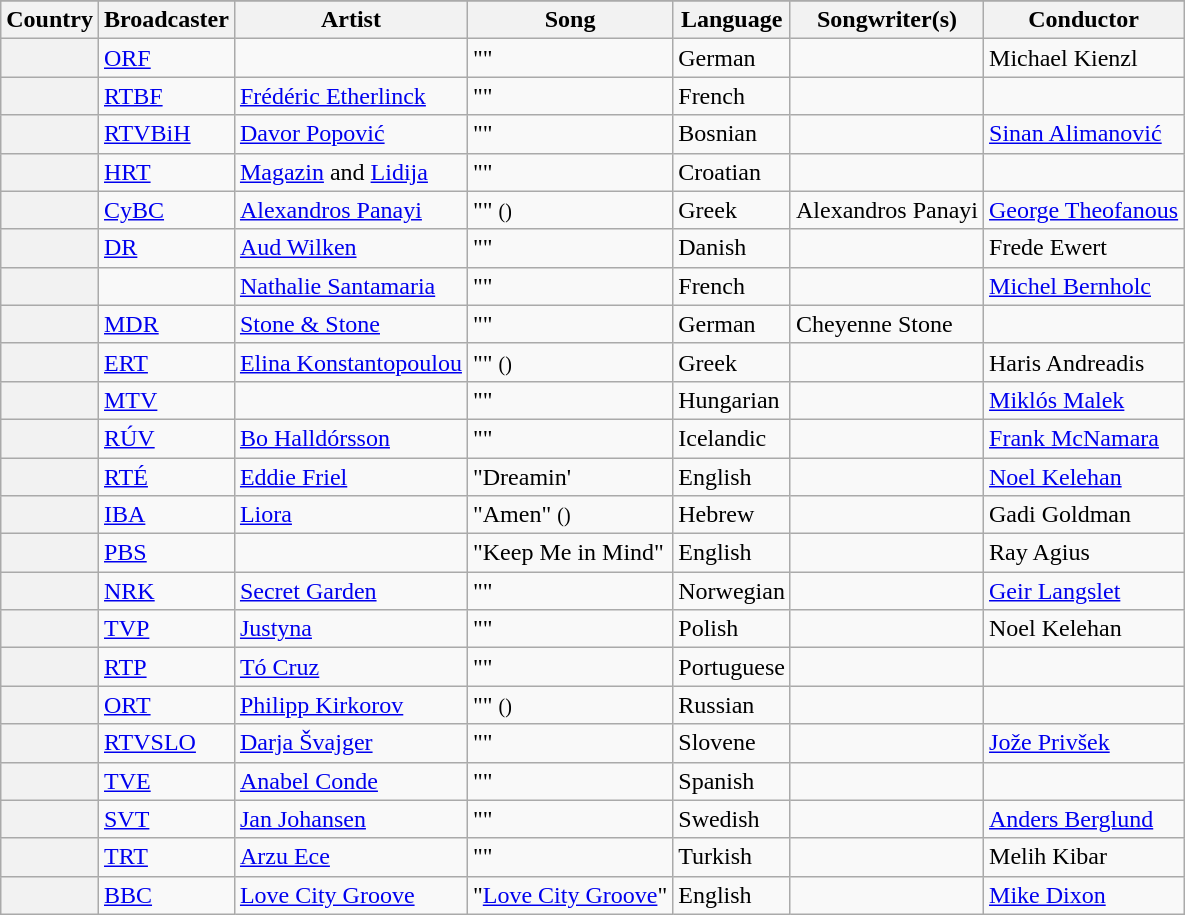<table class="wikitable plainrowheaders sticky-header">
<tr>
</tr>
<tr>
<th scope="col">Country</th>
<th scope="col">Broadcaster</th>
<th scope="col">Artist</th>
<th scope="col">Song</th>
<th scope="col">Language</th>
<th scope="col">Songwriter(s)</th>
<th scope="col">Conductor</th>
</tr>
<tr>
<th scope="row"></th>
<td><a href='#'>ORF</a></td>
<td></td>
<td>""</td>
<td>German</td>
<td></td>
<td>Michael Kienzl</td>
</tr>
<tr>
<th scope="row"></th>
<td><a href='#'>RTBF</a></td>
<td><a href='#'>Frédéric Etherlinck</a></td>
<td>""</td>
<td>French</td>
<td></td>
<td></td>
</tr>
<tr>
<th scope="row"></th>
<td><a href='#'>RTVBiH</a></td>
<td><a href='#'>Davor Popović</a></td>
<td>""</td>
<td>Bosnian</td>
<td></td>
<td><a href='#'>Sinan Alimanović</a></td>
</tr>
<tr>
<th scope="row"></th>
<td><a href='#'>HRT</a></td>
<td><a href='#'>Magazin</a> and <a href='#'>Lidija</a></td>
<td>""</td>
<td>Croatian</td>
<td></td>
<td></td>
</tr>
<tr>
<th scope="row"></th>
<td><a href='#'>CyBC</a></td>
<td><a href='#'>Alexandros Panayi</a></td>
<td>"" <small>()</small></td>
<td>Greek</td>
<td>Alexandros Panayi</td>
<td><a href='#'>George Theofanous</a></td>
</tr>
<tr>
<th scope="row"></th>
<td><a href='#'>DR</a></td>
<td><a href='#'>Aud Wilken</a></td>
<td>""</td>
<td>Danish</td>
<td></td>
<td>Frede Ewert</td>
</tr>
<tr>
<th scope="row"></th>
<td></td>
<td><a href='#'>Nathalie Santamaria</a></td>
<td>""</td>
<td>French</td>
<td></td>
<td><a href='#'>Michel Bernholc</a></td>
</tr>
<tr>
<th scope="row"></th>
<td><a href='#'>MDR</a></td>
<td><a href='#'>Stone & Stone</a></td>
<td>""</td>
<td>German</td>
<td>Cheyenne Stone</td>
<td></td>
</tr>
<tr>
<th scope="row"></th>
<td><a href='#'>ERT</a></td>
<td><a href='#'>Elina Konstantopoulou</a></td>
<td>"" <small>()</small></td>
<td>Greek</td>
<td></td>
<td>Haris Andreadis</td>
</tr>
<tr>
<th scope="row"></th>
<td><a href='#'>MTV</a></td>
<td></td>
<td>""</td>
<td>Hungarian</td>
<td></td>
<td><a href='#'>Miklós Malek</a></td>
</tr>
<tr>
<th scope="row"></th>
<td><a href='#'>RÚV</a></td>
<td><a href='#'>Bo Halldórsson</a></td>
<td>""</td>
<td>Icelandic</td>
<td></td>
<td><a href='#'>Frank McNamara</a></td>
</tr>
<tr>
<th scope="row"></th>
<td><a href='#'>RTÉ</a></td>
<td><a href='#'>Eddie Friel</a></td>
<td>"Dreamin'</td>
<td>English</td>
<td></td>
<td><a href='#'>Noel Kelehan</a></td>
</tr>
<tr>
<th scope="row"></th>
<td><a href='#'>IBA</a></td>
<td><a href='#'>Liora</a></td>
<td>"Amen" <small>()</small></td>
<td>Hebrew</td>
<td></td>
<td>Gadi Goldman</td>
</tr>
<tr>
<th scope="row"></th>
<td><a href='#'>PBS</a></td>
<td></td>
<td>"Keep Me in Mind"</td>
<td>English</td>
<td></td>
<td>Ray Agius</td>
</tr>
<tr>
<th scope="row"></th>
<td><a href='#'>NRK</a></td>
<td><a href='#'>Secret Garden</a></td>
<td>""</td>
<td>Norwegian</td>
<td></td>
<td><a href='#'>Geir Langslet</a></td>
</tr>
<tr>
<th scope="row"></th>
<td><a href='#'>TVP</a></td>
<td><a href='#'>Justyna</a></td>
<td>""</td>
<td>Polish</td>
<td></td>
<td>Noel Kelehan</td>
</tr>
<tr>
<th scope="row"></th>
<td><a href='#'>RTP</a></td>
<td><a href='#'>Tó Cruz</a></td>
<td>""</td>
<td>Portuguese</td>
<td></td>
<td></td>
</tr>
<tr>
<th scope="row"></th>
<td><a href='#'>ORT</a></td>
<td><a href='#'>Philipp Kirkorov</a></td>
<td>"" <small>()</small></td>
<td>Russian</td>
<td></td>
<td></td>
</tr>
<tr>
<th scope="row"></th>
<td><a href='#'>RTVSLO</a></td>
<td><a href='#'>Darja Švajger</a></td>
<td>""</td>
<td>Slovene</td>
<td></td>
<td><a href='#'>Jože Privšek</a></td>
</tr>
<tr>
<th scope="row"></th>
<td><a href='#'>TVE</a></td>
<td><a href='#'>Anabel Conde</a></td>
<td>""</td>
<td>Spanish</td>
<td></td>
<td></td>
</tr>
<tr>
<th scope="row"></th>
<td><a href='#'>SVT</a></td>
<td><a href='#'>Jan Johansen</a></td>
<td>""</td>
<td>Swedish</td>
<td></td>
<td><a href='#'>Anders Berglund</a></td>
</tr>
<tr>
<th scope="row"></th>
<td><a href='#'>TRT</a></td>
<td><a href='#'>Arzu Ece</a></td>
<td>""</td>
<td>Turkish</td>
<td></td>
<td>Melih Kibar</td>
</tr>
<tr>
<th scope="row"></th>
<td><a href='#'>BBC</a></td>
<td><a href='#'>Love City Groove</a></td>
<td>"<a href='#'>Love City Groove</a>"</td>
<td>English</td>
<td></td>
<td><a href='#'>Mike Dixon</a></td>
</tr>
</table>
